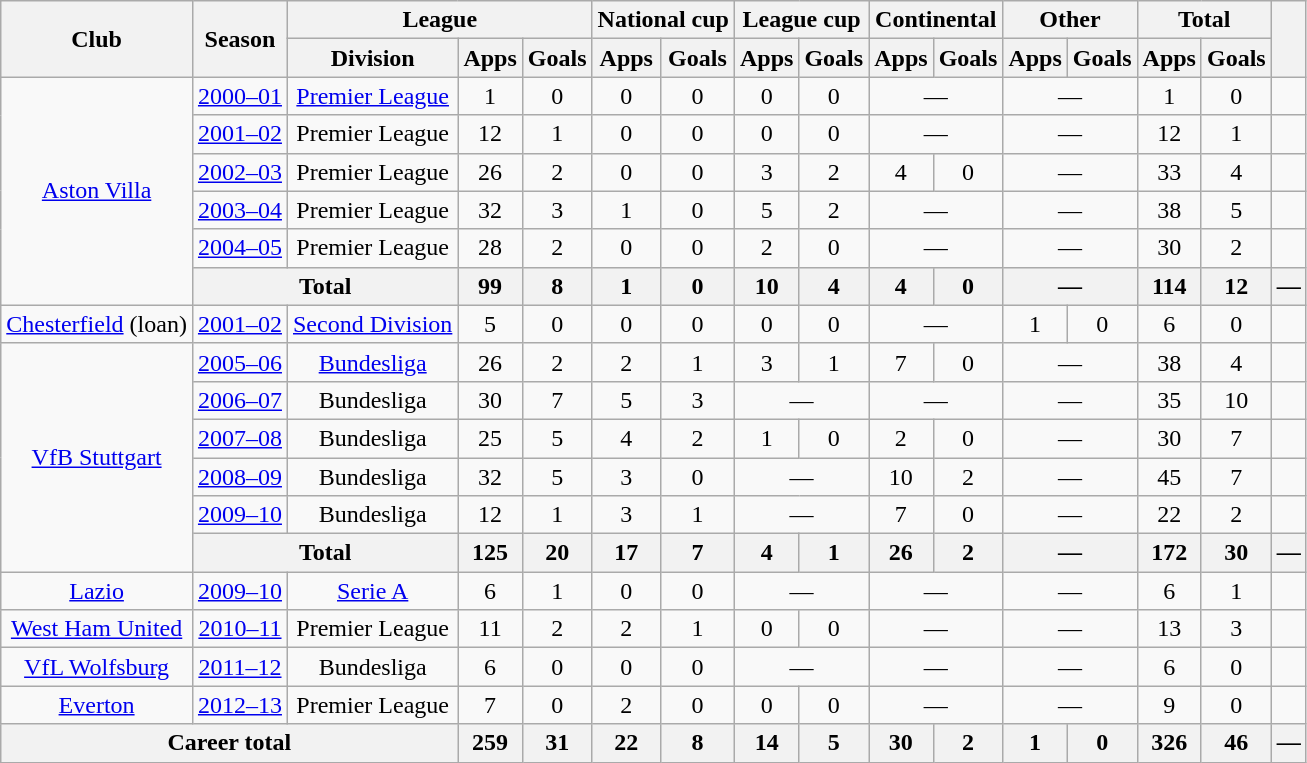<table class="wikitable" Style="text-align:center">
<tr>
<th rowspan="2">Club</th>
<th rowspan="2">Season</th>
<th colspan="3">League</th>
<th colspan="2">National cup</th>
<th colspan="2">League cup</th>
<th colspan="2">Continental</th>
<th colspan="2">Other</th>
<th colspan="2">Total</th>
<th rowspan="2"></th>
</tr>
<tr>
<th>Division</th>
<th>Apps</th>
<th>Goals</th>
<th>Apps</th>
<th>Goals</th>
<th>Apps</th>
<th>Goals</th>
<th>Apps</th>
<th>Goals</th>
<th>Apps</th>
<th>Goals</th>
<th>Apps</th>
<th>Goals</th>
</tr>
<tr>
<td rowspan="6"><a href='#'>Aston Villa</a></td>
<td><a href='#'>2000–01</a></td>
<td><a href='#'>Premier League</a></td>
<td>1</td>
<td>0</td>
<td>0</td>
<td>0</td>
<td>0</td>
<td>0</td>
<td colspan="2">—</td>
<td colspan="2">—</td>
<td>1</td>
<td>0</td>
<td></td>
</tr>
<tr>
<td><a href='#'>2001–02</a></td>
<td>Premier League</td>
<td>12</td>
<td>1</td>
<td>0</td>
<td>0</td>
<td>0</td>
<td>0</td>
<td colspan="2">—</td>
<td colspan="2">—</td>
<td>12</td>
<td>1</td>
<td></td>
</tr>
<tr>
<td><a href='#'>2002–03</a></td>
<td>Premier League</td>
<td>26</td>
<td>2</td>
<td>0</td>
<td>0</td>
<td>3</td>
<td>2</td>
<td>4</td>
<td>0</td>
<td colspan="2">—</td>
<td>33</td>
<td>4</td>
<td></td>
</tr>
<tr>
<td><a href='#'>2003–04</a></td>
<td>Premier League</td>
<td>32</td>
<td>3</td>
<td>1</td>
<td>0</td>
<td>5</td>
<td>2</td>
<td colspan="2">—</td>
<td colspan="2">—</td>
<td>38</td>
<td>5</td>
<td></td>
</tr>
<tr>
<td><a href='#'>2004–05</a></td>
<td>Premier League</td>
<td>28</td>
<td>2</td>
<td>0</td>
<td>0</td>
<td>2</td>
<td>0</td>
<td colspan="2">—</td>
<td colspan="2">—</td>
<td>30</td>
<td>2</td>
<td></td>
</tr>
<tr>
<th colspan="2">Total</th>
<th>99</th>
<th>8</th>
<th>1</th>
<th>0</th>
<th>10</th>
<th>4</th>
<th>4</th>
<th>0</th>
<th colspan="2">—</th>
<th>114</th>
<th>12</th>
<th>—</th>
</tr>
<tr>
<td><a href='#'>Chesterfield</a> (loan)</td>
<td><a href='#'>2001–02</a></td>
<td><a href='#'>Second Division</a></td>
<td>5</td>
<td>0</td>
<td>0</td>
<td>0</td>
<td>0</td>
<td>0</td>
<td colspan="2">—</td>
<td>1</td>
<td>0</td>
<td>6</td>
<td>0</td>
<td></td>
</tr>
<tr>
<td rowspan="6"><a href='#'>VfB Stuttgart</a></td>
<td><a href='#'>2005–06</a></td>
<td><a href='#'>Bundesliga</a></td>
<td>26</td>
<td>2</td>
<td>2</td>
<td>1</td>
<td>3</td>
<td>1</td>
<td>7</td>
<td>0</td>
<td colspan="2">—</td>
<td>38</td>
<td>4</td>
<td></td>
</tr>
<tr>
<td><a href='#'>2006–07</a></td>
<td>Bundesliga</td>
<td>30</td>
<td>7</td>
<td>5</td>
<td>3</td>
<td colspan="2">—</td>
<td colspan="2">—</td>
<td colspan="2">—</td>
<td>35</td>
<td>10</td>
<td></td>
</tr>
<tr>
<td><a href='#'>2007–08</a></td>
<td>Bundesliga</td>
<td>25</td>
<td>5</td>
<td>4</td>
<td>2</td>
<td>1</td>
<td>0</td>
<td>2</td>
<td>0</td>
<td colspan="2">—</td>
<td>30</td>
<td>7</td>
<td></td>
</tr>
<tr>
<td><a href='#'>2008–09</a></td>
<td>Bundesliga</td>
<td>32</td>
<td>5</td>
<td>3</td>
<td>0</td>
<td colspan="2">—</td>
<td>10</td>
<td>2</td>
<td colspan="2">—</td>
<td>45</td>
<td>7</td>
<td></td>
</tr>
<tr>
<td><a href='#'>2009–10</a></td>
<td>Bundesliga</td>
<td>12</td>
<td>1</td>
<td>3</td>
<td>1</td>
<td colspan="2">—</td>
<td>7</td>
<td>0</td>
<td colspan="2">—</td>
<td>22</td>
<td>2</td>
<td></td>
</tr>
<tr>
<th colspan="2">Total</th>
<th>125</th>
<th>20</th>
<th>17</th>
<th>7</th>
<th>4</th>
<th>1</th>
<th>26</th>
<th>2</th>
<th colspan="2">—</th>
<th>172</th>
<th>30</th>
<th>—</th>
</tr>
<tr>
<td><a href='#'>Lazio</a></td>
<td><a href='#'>2009–10</a></td>
<td><a href='#'>Serie A</a></td>
<td>6</td>
<td>1</td>
<td>0</td>
<td>0</td>
<td colspan="2">—</td>
<td colspan="2">—</td>
<td colspan="2">—</td>
<td>6</td>
<td>1</td>
<td></td>
</tr>
<tr>
<td><a href='#'>West Ham United</a></td>
<td><a href='#'>2010–11</a></td>
<td>Premier League</td>
<td>11</td>
<td>2</td>
<td>2</td>
<td>1</td>
<td>0</td>
<td>0</td>
<td colspan="2">—</td>
<td colspan="2">—</td>
<td>13</td>
<td>3</td>
<td></td>
</tr>
<tr>
<td><a href='#'>VfL Wolfsburg</a></td>
<td><a href='#'>2011–12</a></td>
<td>Bundesliga</td>
<td>6</td>
<td>0</td>
<td>0</td>
<td>0</td>
<td colspan="2">—</td>
<td colspan="2">—</td>
<td colspan="2">—</td>
<td>6</td>
<td>0</td>
<td></td>
</tr>
<tr>
<td><a href='#'>Everton</a></td>
<td><a href='#'>2012–13</a></td>
<td>Premier League</td>
<td>7</td>
<td>0</td>
<td>2</td>
<td>0</td>
<td>0</td>
<td>0</td>
<td colspan="2">—</td>
<td colspan="2">—</td>
<td>9</td>
<td>0</td>
<td></td>
</tr>
<tr>
<th colspan="3">Career total</th>
<th>259</th>
<th>31</th>
<th>22</th>
<th>8</th>
<th>14</th>
<th>5</th>
<th>30</th>
<th>2</th>
<th>1</th>
<th>0</th>
<th>326</th>
<th>46</th>
<th>—</th>
</tr>
</table>
